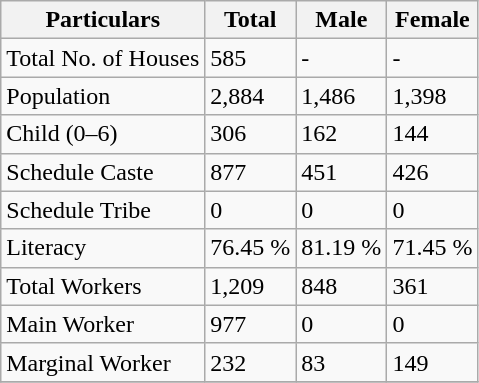<table class="wikitable sortable">
<tr>
<th>Particulars</th>
<th>Total</th>
<th>Male</th>
<th>Female</th>
</tr>
<tr>
<td>Total No. of Houses</td>
<td>585</td>
<td>-</td>
<td>-</td>
</tr>
<tr>
<td>Population</td>
<td>2,884</td>
<td>1,486</td>
<td>1,398</td>
</tr>
<tr>
<td>Child (0–6)</td>
<td>306</td>
<td>162</td>
<td>144</td>
</tr>
<tr>
<td>Schedule Caste</td>
<td>877</td>
<td>451</td>
<td>426</td>
</tr>
<tr>
<td>Schedule Tribe</td>
<td>0</td>
<td>0</td>
<td>0</td>
</tr>
<tr>
<td>Literacy</td>
<td>76.45 %</td>
<td>81.19 %</td>
<td>71.45 %</td>
</tr>
<tr>
<td>Total Workers</td>
<td>1,209</td>
<td>848</td>
<td>361</td>
</tr>
<tr>
<td>Main Worker</td>
<td>977</td>
<td>0</td>
<td>0</td>
</tr>
<tr>
<td>Marginal Worker</td>
<td>232</td>
<td>83</td>
<td>149</td>
</tr>
<tr>
</tr>
</table>
